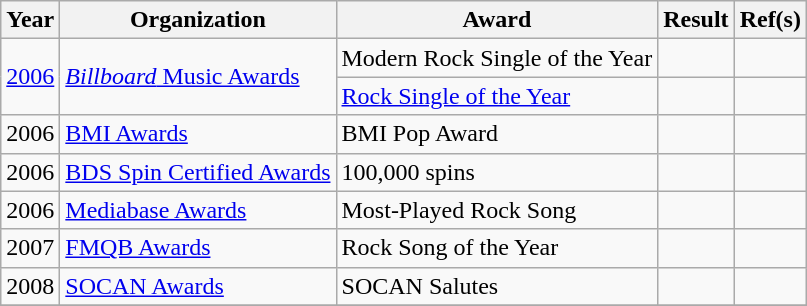<table class="wikitable plainrowheaders">
<tr align=center>
<th scope="col">Year</th>
<th scope="col">Organization</th>
<th scope="col">Award</th>
<th scope="col">Result</th>
<th scope="col">Ref(s)</th>
</tr>
<tr>
<td rowspan="2"><a href='#'>2006</a></td>
<td rowspan="2"><a href='#'><em>Billboard</em> Music Awards</a></td>
<td>Modern Rock Single of the Year</td>
<td></td>
<td style="text-align:center;"></td>
</tr>
<tr>
<td><a href='#'>Rock Single of the Year</a></td>
<td></td>
<td style="text-align:center;"></td>
</tr>
<tr>
<td>2006</td>
<td><a href='#'>BMI Awards</a></td>
<td>BMI Pop Award</td>
<td></td>
<td style="text-align:center;"></td>
</tr>
<tr>
<td>2006</td>
<td><a href='#'>BDS Spin Certified Awards</a></td>
<td>100,000 spins</td>
<td></td>
<td style="text-align:center;"></td>
</tr>
<tr>
<td>2006</td>
<td><a href='#'>Mediabase Awards</a></td>
<td>Most-Played Rock Song</td>
<td></td>
<td style="text-align:center;"></td>
</tr>
<tr>
<td>2007</td>
<td><a href='#'>FMQB Awards</a></td>
<td>Rock Song of the Year</td>
<td></td>
<td style="text-align:center;"></td>
</tr>
<tr>
<td>2008</td>
<td><a href='#'>SOCAN Awards</a></td>
<td>SOCAN Salutes</td>
<td></td>
<td style="text-align:center;"></td>
</tr>
<tr>
</tr>
</table>
